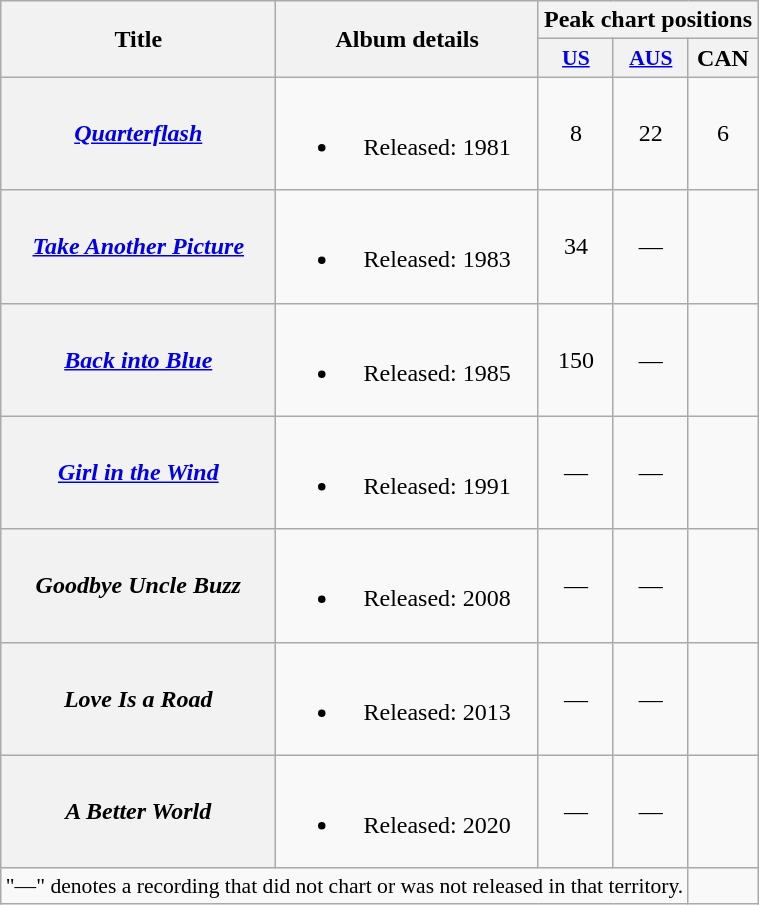<table class="wikitable plainrowheaders" style="text-align:center;">
<tr>
<th scope="col" rowspan="2" style="width:11em;">Title</th>
<th scope="col" rowspan="2">Album details</th>
<th colspan="3" scope="col">Peak chart positions</th>
</tr>
<tr>
<th scope="col" style="width:3em;font-size:90%;"><a href='#'>US</a><br></th>
<th scope="col" style="width:3em;font-size:90%;"><a href='#'>AUS</a><br></th>
<th>CAN</th>
</tr>
<tr>
<th scope="row"><em><a href='#'>Quarterflash</a></em></th>
<td><br><ul><li>Released: 1981</li></ul></td>
<td>8</td>
<td>22</td>
<td>6</td>
</tr>
<tr>
<th scope="row"><em><a href='#'>Take Another Picture</a></em></th>
<td><br><ul><li>Released: 1983</li></ul></td>
<td>34</td>
<td>—</td>
<td></td>
</tr>
<tr>
<th scope="row"><em><a href='#'>Back into Blue</a></em></th>
<td><br><ul><li>Released: 1985</li></ul></td>
<td>150</td>
<td>—</td>
<td></td>
</tr>
<tr>
<th scope="row"><em><a href='#'>Girl in the Wind</a></em></th>
<td><br><ul><li>Released: 1991</li></ul></td>
<td>—</td>
<td>—</td>
<td></td>
</tr>
<tr>
<th scope="row"><em>Goodbye Uncle Buzz</em></th>
<td><br><ul><li>Released: 2008</li></ul></td>
<td>—</td>
<td>—</td>
<td></td>
</tr>
<tr>
<th scope="row"><em>Love Is a Road</em></th>
<td><br><ul><li>Released: 2013</li></ul></td>
<td>—</td>
<td>—</td>
<td></td>
</tr>
<tr>
<th scope="row"><em>A Better World</em></th>
<td><br><ul><li>Released: 2020</li></ul></td>
<td>—</td>
<td>—</td>
<td></td>
</tr>
<tr>
<td colspan="4" style="font-size:90%">"—" denotes a recording that did not chart or was not released in that territory.</td>
<td></td>
</tr>
</table>
